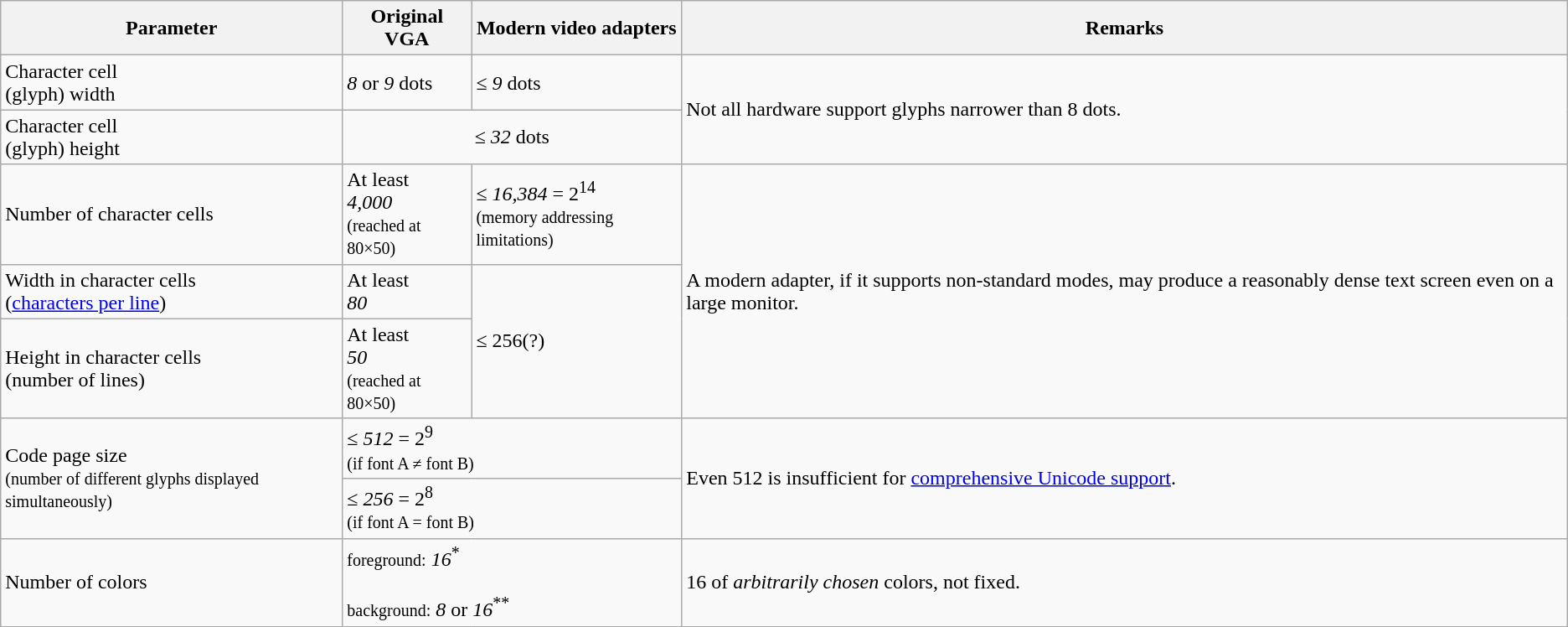<table class="wikitable">
<tr>
<th>Parameter</th>
<th>Original VGA</th>
<th>Modern video adapters</th>
<th>Remarks</th>
</tr>
<tr>
<td>Character cell <br>(glyph) width</td>
<td><em>8</em> or <em>9</em> dots</td>
<td>≤ <em>9</em> dots</td>
<td rowspan=2>Not all hardware support glyphs narrower than 8 dots.</td>
</tr>
<tr>
<td>Character cell <br>(glyph) height</td>
<td colspan=2 align=center>≤ <em>32</em> dots</td>
</tr>
<tr>
<td>Number of character cells</td>
<td>At least <br><em>4,000</em> <br><small>(reached at 80×50)</small></td>
<td>≤ <em>16,384</em> = 2<sup>14</sup> <br><small>(memory addressing limitations)</small></td>
<td rowspan=3>A modern adapter, if it supports non-standard modes, may produce a reasonably dense text screen even on a large monitor.</td>
</tr>
<tr>
<td>Width in character cells<br>(<a href='#'>characters per line</a>)</td>
<td>At least <br><em>80</em></td>
<td rowspan=2>≤ 256(?)</td>
</tr>
<tr>
<td>Height in character cells<br>(number of lines)</td>
<td>At least <br><em>50</em> <br><small>(reached at 80×50)</small></td>
</tr>
<tr>
<td rowspan=2>Code page size <br><small>(number of different glyphs displayed simultaneously)</small></td>
<td colspan=2>≤ <em>512</em> = 2<sup>9</sup> <br><small>(if font A ≠ font B)</small></td>
<td rowspan=2>Even 512 is insufficient for <a href='#'>comprehensive Unicode support</a>.</td>
</tr>
<tr>
<td colspan=2>≤ <em>256</em> = 2<sup>8</sup> <br><small>(if font A = font B)</small></td>
</tr>
<tr>
<td>Number of colors</td>
<td colspan=2><small>foreground:</small> <em>16</em><sup>*</sup> <br><br><small>background:</small> <em>8</em> or <em>16</em><sup>**</sup></td>
<td>16 of <em>arbitrarily chosen</em> colors, not fixed.</td>
</tr>
</table>
